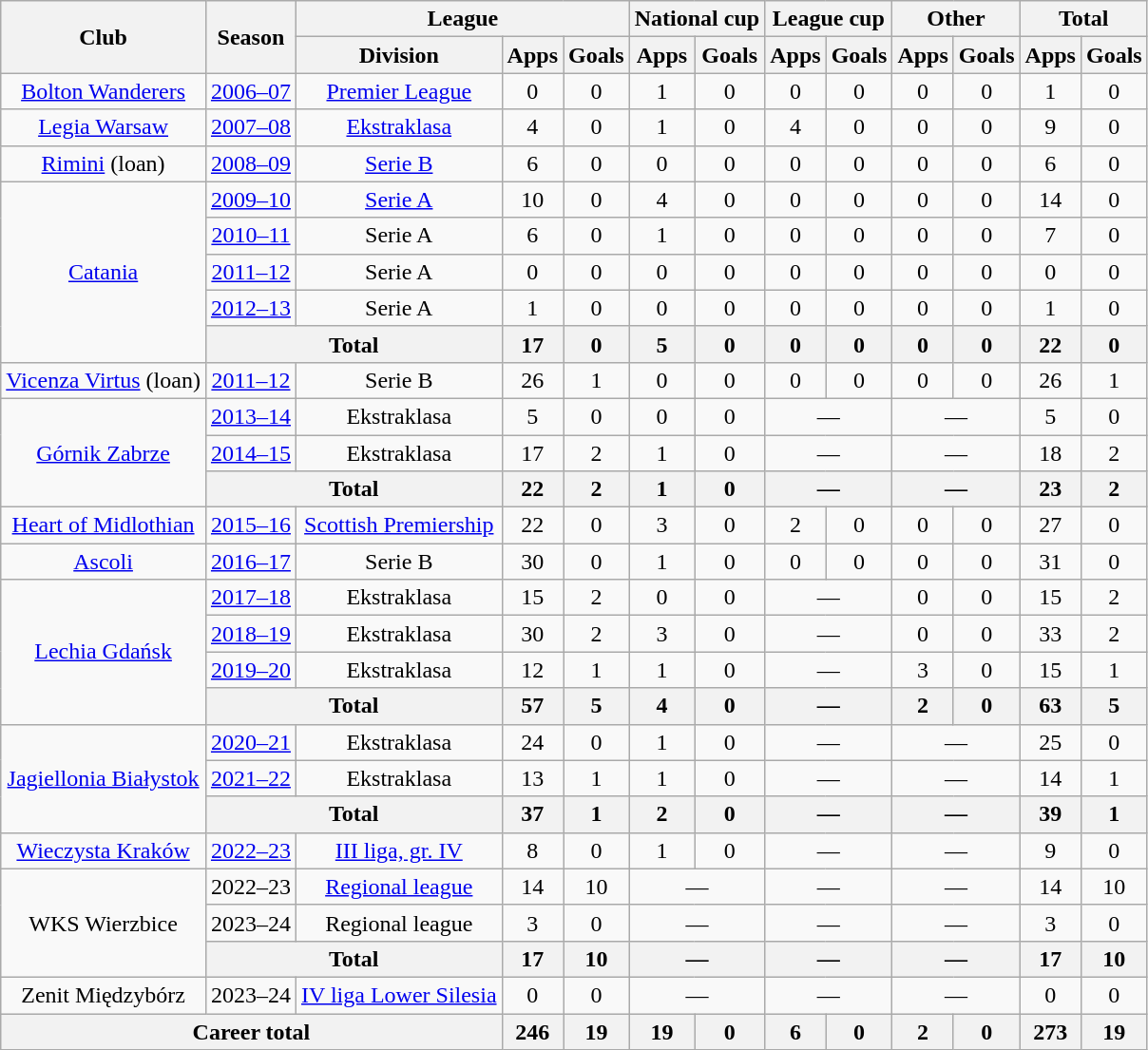<table class=wikitable style=text-align:center>
<tr>
<th rowspan=2>Club</th>
<th rowspan=2>Season</th>
<th colspan=3>League</th>
<th colspan=2>National cup</th>
<th colspan=2>League cup</th>
<th colspan=2>Other</th>
<th colspan=2>Total</th>
</tr>
<tr>
<th>Division</th>
<th>Apps</th>
<th>Goals</th>
<th>Apps</th>
<th>Goals</th>
<th>Apps</th>
<th>Goals</th>
<th>Apps</th>
<th>Goals</th>
<th>Apps</th>
<th>Goals</th>
</tr>
<tr>
<td><a href='#'>Bolton Wanderers</a></td>
<td><a href='#'>2006–07</a></td>
<td><a href='#'>Premier League</a></td>
<td>0</td>
<td>0</td>
<td>1</td>
<td>0</td>
<td>0</td>
<td>0</td>
<td>0</td>
<td>0</td>
<td>1</td>
<td>0</td>
</tr>
<tr>
<td><a href='#'>Legia Warsaw</a></td>
<td><a href='#'>2007–08</a></td>
<td><a href='#'>Ekstraklasa</a></td>
<td>4</td>
<td>0</td>
<td>1</td>
<td>0</td>
<td>4</td>
<td>0</td>
<td>0</td>
<td>0</td>
<td>9</td>
<td>0</td>
</tr>
<tr>
<td><a href='#'>Rimini</a> (loan)</td>
<td><a href='#'>2008–09</a></td>
<td><a href='#'>Serie B</a></td>
<td>6</td>
<td>0</td>
<td>0</td>
<td>0</td>
<td>0</td>
<td>0</td>
<td>0</td>
<td>0</td>
<td>6</td>
<td>0</td>
</tr>
<tr>
<td rowspan="5"><a href='#'>Catania</a></td>
<td><a href='#'>2009–10</a></td>
<td><a href='#'>Serie A</a></td>
<td>10</td>
<td>0</td>
<td>4</td>
<td>0</td>
<td>0</td>
<td>0</td>
<td>0</td>
<td>0</td>
<td>14</td>
<td>0</td>
</tr>
<tr>
<td><a href='#'>2010–11</a></td>
<td>Serie A</td>
<td>6</td>
<td>0</td>
<td>1</td>
<td>0</td>
<td>0</td>
<td>0</td>
<td>0</td>
<td>0</td>
<td>7</td>
<td>0</td>
</tr>
<tr>
<td><a href='#'>2011–12</a></td>
<td>Serie A</td>
<td>0</td>
<td>0</td>
<td>0</td>
<td>0</td>
<td>0</td>
<td>0</td>
<td>0</td>
<td>0</td>
<td>0</td>
<td>0</td>
</tr>
<tr>
<td><a href='#'>2012–13</a></td>
<td>Serie A</td>
<td>1</td>
<td>0</td>
<td>0</td>
<td>0</td>
<td>0</td>
<td>0</td>
<td>0</td>
<td>0</td>
<td>1</td>
<td>0</td>
</tr>
<tr>
<th colspan=2>Total</th>
<th>17</th>
<th>0</th>
<th>5</th>
<th>0</th>
<th>0</th>
<th>0</th>
<th>0</th>
<th>0</th>
<th>22</th>
<th>0</th>
</tr>
<tr>
<td><a href='#'>Vicenza Virtus</a> (loan)</td>
<td><a href='#'>2011–12</a></td>
<td>Serie B</td>
<td>26</td>
<td>1</td>
<td>0</td>
<td>0</td>
<td>0</td>
<td>0</td>
<td>0</td>
<td>0</td>
<td>26</td>
<td>1</td>
</tr>
<tr>
<td rowspan="3"><a href='#'>Górnik Zabrze</a></td>
<td><a href='#'>2013–14</a></td>
<td>Ekstraklasa</td>
<td>5</td>
<td>0</td>
<td>0</td>
<td>0</td>
<td colspan="2">—</td>
<td colspan="2">—</td>
<td>5</td>
<td>0</td>
</tr>
<tr>
<td><a href='#'>2014–15</a></td>
<td>Ekstraklasa</td>
<td>17</td>
<td>2</td>
<td>1</td>
<td>0</td>
<td colspan="2">—</td>
<td colspan="2">—</td>
<td>18</td>
<td>2</td>
</tr>
<tr>
<th colspan=2>Total</th>
<th>22</th>
<th>2</th>
<th>1</th>
<th>0</th>
<th colspan="2">—</th>
<th colspan="2">—</th>
<th>23</th>
<th>2</th>
</tr>
<tr>
<td><a href='#'>Heart of Midlothian</a></td>
<td><a href='#'>2015–16</a></td>
<td><a href='#'>Scottish Premiership</a></td>
<td>22</td>
<td>0</td>
<td>3</td>
<td>0</td>
<td>2</td>
<td>0</td>
<td>0</td>
<td>0</td>
<td>27</td>
<td>0</td>
</tr>
<tr>
<td><a href='#'>Ascoli</a></td>
<td><a href='#'>2016–17</a></td>
<td>Serie B</td>
<td>30</td>
<td>0</td>
<td>1</td>
<td>0</td>
<td>0</td>
<td>0</td>
<td>0</td>
<td>0</td>
<td>31</td>
<td>0</td>
</tr>
<tr>
<td rowspan="4"><a href='#'>Lechia Gdańsk</a></td>
<td><a href='#'>2017–18</a></td>
<td>Ekstraklasa</td>
<td>15</td>
<td>2</td>
<td>0</td>
<td>0</td>
<td colspan="2">—</td>
<td>0</td>
<td>0</td>
<td>15</td>
<td>2</td>
</tr>
<tr>
<td><a href='#'>2018–19</a></td>
<td>Ekstraklasa</td>
<td>30</td>
<td>2</td>
<td>3</td>
<td>0</td>
<td colspan="2">—</td>
<td>0</td>
<td>0</td>
<td>33</td>
<td>2</td>
</tr>
<tr>
<td><a href='#'>2019–20</a></td>
<td>Ekstraklasa</td>
<td>12</td>
<td>1</td>
<td>1</td>
<td>0</td>
<td colspan="2">—</td>
<td>3</td>
<td>0</td>
<td>15</td>
<td>1</td>
</tr>
<tr>
<th colspan=2>Total</th>
<th>57</th>
<th>5</th>
<th>4</th>
<th>0</th>
<th colspan="2">—</th>
<th>2</th>
<th>0</th>
<th>63</th>
<th>5</th>
</tr>
<tr>
<td rowspan="3"><a href='#'>Jagiellonia Białystok</a></td>
<td><a href='#'>2020–21</a></td>
<td>Ekstraklasa</td>
<td>24</td>
<td>0</td>
<td>1</td>
<td>0</td>
<td colspan="2">—</td>
<td colspan="2">—</td>
<td>25</td>
<td>0</td>
</tr>
<tr>
<td><a href='#'>2021–22</a></td>
<td>Ekstraklasa</td>
<td>13</td>
<td>1</td>
<td>1</td>
<td>0</td>
<td colspan="2">—</td>
<td colspan="2">—</td>
<td>14</td>
<td>1</td>
</tr>
<tr>
<th colspan=2>Total</th>
<th>37</th>
<th>1</th>
<th>2</th>
<th>0</th>
<th colspan="2">—</th>
<th colspan="2">—</th>
<th>39</th>
<th>1</th>
</tr>
<tr>
<td><a href='#'>Wieczysta Kraków</a></td>
<td><a href='#'>2022–23</a></td>
<td><a href='#'>III liga, gr. IV</a></td>
<td>8</td>
<td>0</td>
<td>1</td>
<td>0</td>
<td colspan="2">—</td>
<td colspan="2">—</td>
<td>9</td>
<td>0</td>
</tr>
<tr>
<td rowspan="3">WKS Wierzbice</td>
<td>2022–23</td>
<td><a href='#'>Regional league</a></td>
<td>14</td>
<td>10</td>
<td colspan="2">—</td>
<td colspan="2">—</td>
<td colspan="2">—</td>
<td>14</td>
<td>10</td>
</tr>
<tr>
<td>2023–24</td>
<td>Regional league</td>
<td>3</td>
<td>0</td>
<td colspan="2">—</td>
<td colspan="2">—</td>
<td colspan="2">—</td>
<td>3</td>
<td>0</td>
</tr>
<tr>
<th colspan=2>Total</th>
<th>17</th>
<th>10</th>
<th colspan="2">—</th>
<th colspan="2">—</th>
<th colspan="2">—</th>
<th>17</th>
<th>10</th>
</tr>
<tr>
<td>Zenit Międzybórz</td>
<td>2023–24</td>
<td><a href='#'>IV liga Lower Silesia</a></td>
<td>0</td>
<td>0</td>
<td colspan="2">—</td>
<td colspan="2">—</td>
<td colspan="2">—</td>
<td>0</td>
<td>0</td>
</tr>
<tr>
<th colspan=3>Career total</th>
<th>246</th>
<th>19</th>
<th>19</th>
<th>0</th>
<th>6</th>
<th>0</th>
<th>2</th>
<th>0</th>
<th>273</th>
<th>19</th>
</tr>
</table>
